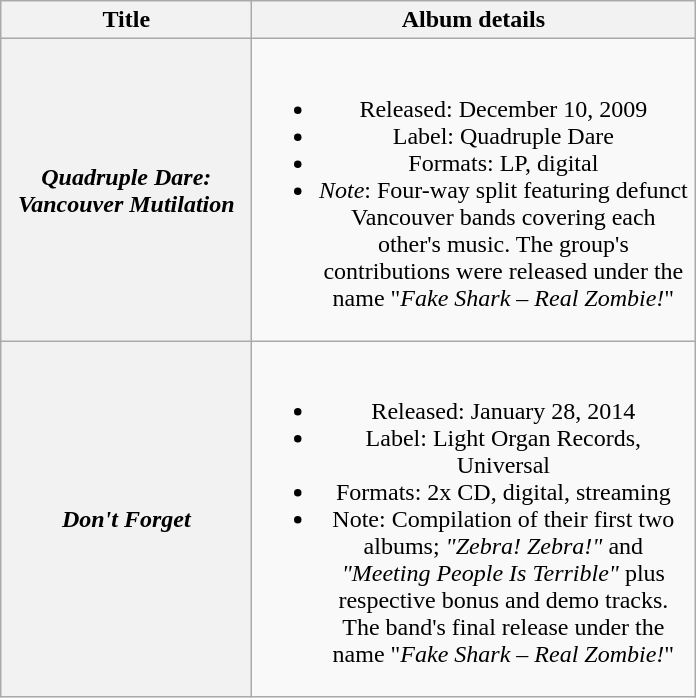<table class="wikitable plainrowheaders" style="text-align:center;">
<tr>
<th scope="col" rowspan="1" style="width:10em;">Title</th>
<th scope="col" rowspan="1" style="width:18em;">Album details</th>
</tr>
<tr>
<th scope="row"><em>Quadruple Dare: Vancouver Mutilation</em></th>
<td><br><ul><li>Released: December 10, 2009</li><li>Label: Quadruple Dare</li><li>Formats: LP, digital</li><li><em>Note</em>: Four-way split featuring defunct Vancouver bands covering each other's music. The group's contributions were released under the name "<em>Fake Shark – Real Zombie!</em>" </li></ul></td>
</tr>
<tr>
<th scope="row"><em>Don't Forget</em></th>
<td><br><ul><li>Released: January 28, 2014</li><li>Label: Light Organ Records, Universal</li><li>Formats: 2x CD, digital, streaming</li><li>Note: Compilation of their first two albums; <em>"Zebra! Zebra!"</em> and <em>"Meeting People Is Terrible"</em> plus respective bonus and demo tracks. The band's final release under the name "<em>Fake Shark – Real Zombie!</em>"</li></ul></td>
</tr>
</table>
